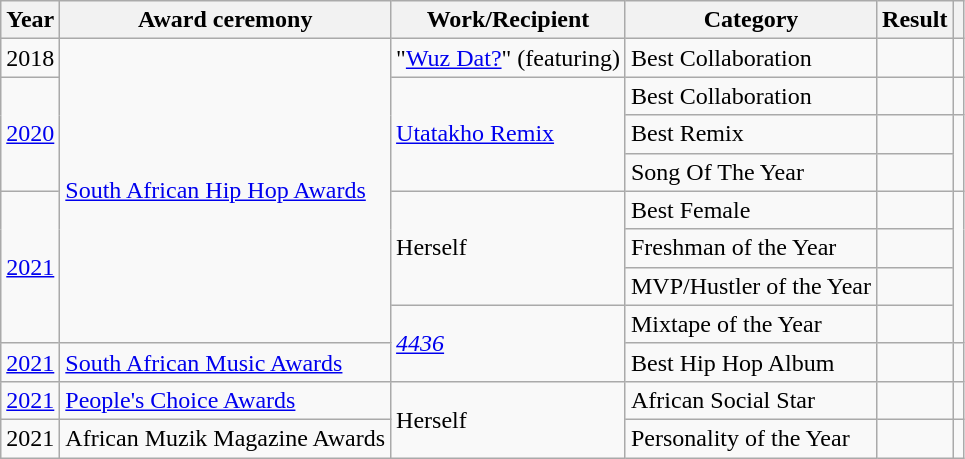<table class="wikitable sortable">
<tr>
<th>Year</th>
<th>Award ceremony</th>
<th>Work/Recipient</th>
<th>Category</th>
<th>Result</th>
<th></th>
</tr>
<tr>
<td>2018</td>
<td rowspan="8"><a href='#'>South African Hip Hop Awards</a></td>
<td>"<a href='#'>Wuz Dat?</a>" (featuring)</td>
<td>Best Collaboration</td>
<td></td>
<td></td>
</tr>
<tr>
<td rowspan="3"><a href='#'>2020</a></td>
<td rowspan="3"><a href='#'>Utatakho Remix</a></td>
<td>Best Collaboration</td>
<td></td>
<td></td>
</tr>
<tr>
<td>Best Remix</td>
<td></td>
<td rowspan="2"></td>
</tr>
<tr>
<td>Song Of The Year</td>
<td></td>
</tr>
<tr>
<td rowspan="4"><a href='#'>2021</a></td>
<td rowspan="3">Herself</td>
<td>Best Female</td>
<td></td>
<td rowspan="4"></td>
</tr>
<tr>
<td>Freshman of the Year</td>
<td></td>
</tr>
<tr>
<td>MVP/Hustler of the Year</td>
<td></td>
</tr>
<tr>
<td rowspan="2"><em><a href='#'>4436</a></em></td>
<td>Mixtape of the Year</td>
<td></td>
</tr>
<tr>
<td><a href='#'>2021</a></td>
<td><a href='#'>South African Music Awards</a></td>
<td>Best Hip Hop Album</td>
<td></td>
<td></td>
</tr>
<tr>
<td><a href='#'>2021</a></td>
<td><a href='#'>People's Choice Awards</a></td>
<td rowspan="2">Herself</td>
<td>African Social Star</td>
<td></td>
<td></td>
</tr>
<tr>
<td>2021</td>
<td>African Muzik Magazine Awards</td>
<td>Personality of the Year</td>
<td></td>
<td></td>
</tr>
</table>
